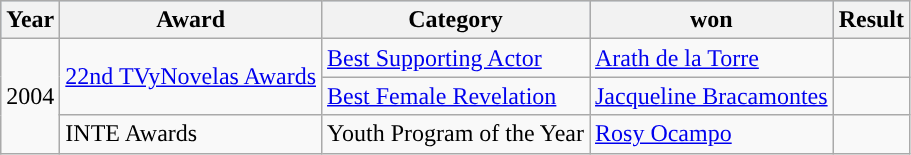<table class="wikitable">
<tr style="background:#b0c4de;">
<th>Year</th>
<th>Award</th>
<th>Category</th>
<th>won</th>
<th>Result</th>
</tr>
<tr>
<td rowspan=3>2004</td>
<td rowspan=2><a href='#'>22nd TVyNovelas Awards</a></td>
<td><a href='#'>Best Supporting Actor</a></td>
<td><a href='#'>Arath de la Torre</a></td>
<td></td>
</tr>
<tr>
<td><a href='#'>Best Female Revelation</a></td>
<td><a href='#'>Jacqueline Bracamontes</a></td>
<td></td>
</tr>
<tr>
<td>INTE Awards</td>
<td>Youth Program of the Year</td>
<td><a href='#'>Rosy Ocampo</a></td>
<td></td>
</tr>
</table>
